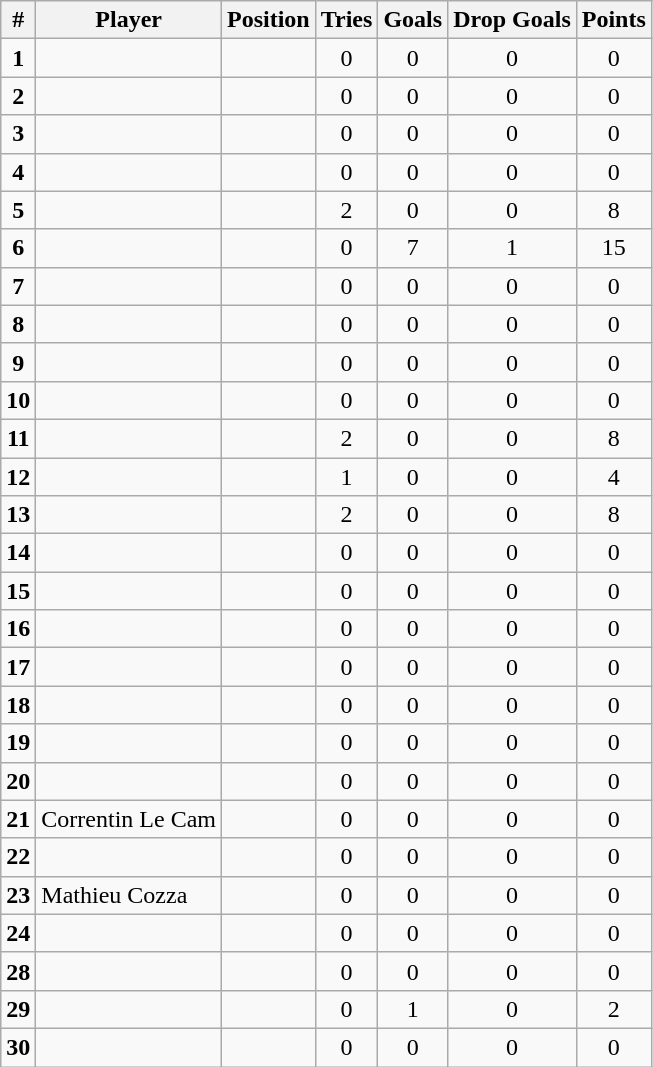<table class="wikitable sortable" style="text-align:center;">
<tr>
<th>#</th>
<th>Player</th>
<th>Position</th>
<th>Tries</th>
<th>Goals</th>
<th>Drop Goals</th>
<th>Points</th>
</tr>
<tr>
<td><strong>1</strong></td>
<td style="text-align:left;"></td>
<td></td>
<td>0</td>
<td>0</td>
<td>0</td>
<td>0</td>
</tr>
<tr>
<td><strong>2</strong></td>
<td style="text-align:left;"></td>
<td></td>
<td>0</td>
<td>0</td>
<td>0</td>
<td>0</td>
</tr>
<tr>
<td><strong>3</strong></td>
<td style="text-align:left;"></td>
<td></td>
<td>0</td>
<td>0</td>
<td>0</td>
<td>0</td>
</tr>
<tr>
<td><strong>4</strong></td>
<td style="text-align:left;"></td>
<td></td>
<td>0</td>
<td>0</td>
<td>0</td>
<td>0</td>
</tr>
<tr>
<td><strong>5</strong></td>
<td style="text-align:left;"></td>
<td></td>
<td>2</td>
<td>0</td>
<td>0</td>
<td>8</td>
</tr>
<tr>
<td><strong>6</strong></td>
<td style="text-align:left;"></td>
<td></td>
<td>0</td>
<td>7</td>
<td>1</td>
<td>15</td>
</tr>
<tr>
<td><strong>7</strong></td>
<td style="text-align:left;"></td>
<td></td>
<td>0</td>
<td>0</td>
<td>0</td>
<td>0</td>
</tr>
<tr>
<td><strong>8</strong></td>
<td style="text-align:left;"></td>
<td></td>
<td>0</td>
<td>0</td>
<td>0</td>
<td>0</td>
</tr>
<tr>
<td><strong>9</strong></td>
<td style="text-align:left;"></td>
<td></td>
<td>0</td>
<td>0</td>
<td>0</td>
<td>0</td>
</tr>
<tr>
<td><strong>10</strong></td>
<td style="text-align:left;"></td>
<td></td>
<td>0</td>
<td>0</td>
<td>0</td>
<td>0</td>
</tr>
<tr>
<td><strong>11</strong></td>
<td style="text-align:left;"></td>
<td></td>
<td>2</td>
<td>0</td>
<td>0</td>
<td>8</td>
</tr>
<tr>
<td><strong>12</strong></td>
<td style="text-align:left;"></td>
<td></td>
<td>1</td>
<td>0</td>
<td>0</td>
<td>4</td>
</tr>
<tr>
<td><strong>13</strong></td>
<td style="text-align:left;"></td>
<td></td>
<td>2</td>
<td>0</td>
<td>0</td>
<td>8</td>
</tr>
<tr>
<td><strong>14</strong></td>
<td style="text-align:left;"></td>
<td></td>
<td>0</td>
<td>0</td>
<td>0</td>
<td>0</td>
</tr>
<tr>
<td><strong>15</strong></td>
<td style="text-align:left;"></td>
<td></td>
<td>0</td>
<td>0</td>
<td>0</td>
<td>0</td>
</tr>
<tr>
<td><strong>16</strong></td>
<td style="text-align:left;"></td>
<td></td>
<td>0</td>
<td>0</td>
<td>0</td>
<td>0</td>
</tr>
<tr>
<td><strong>17</strong></td>
<td style="text-align:left;"></td>
<td></td>
<td>0</td>
<td>0</td>
<td>0</td>
<td>0</td>
</tr>
<tr>
<td><strong>18</strong></td>
<td style="text-align:left;"></td>
<td></td>
<td>0</td>
<td>0</td>
<td>0</td>
<td>0</td>
</tr>
<tr>
<td><strong>19</strong></td>
<td style="text-align:left;"></td>
<td></td>
<td>0</td>
<td>0</td>
<td>0</td>
<td>0</td>
</tr>
<tr>
<td><strong>20</strong></td>
<td style="text-align:left;"></td>
<td></td>
<td>0</td>
<td>0</td>
<td>0</td>
<td>0</td>
</tr>
<tr>
<td><strong>21</strong></td>
<td style="text-align:left;">Correntin Le Cam</td>
<td></td>
<td>0</td>
<td>0</td>
<td>0</td>
<td>0</td>
</tr>
<tr>
<td><strong>22</strong></td>
<td style="text-align:left;"></td>
<td></td>
<td>0</td>
<td>0</td>
<td>0</td>
<td>0</td>
</tr>
<tr>
<td><strong>23</strong></td>
<td style="text-align:left;">Mathieu Cozza</td>
<td></td>
<td>0</td>
<td>0</td>
<td>0</td>
<td>0</td>
</tr>
<tr>
<td><strong>24</strong></td>
<td style="text-align:left;"></td>
<td></td>
<td>0</td>
<td>0</td>
<td>0</td>
<td>0</td>
</tr>
<tr>
<td><strong>28</strong></td>
<td style="text-align:left;"></td>
<td></td>
<td>0</td>
<td>0</td>
<td>0</td>
<td>0</td>
</tr>
<tr>
<td><strong>29</strong></td>
<td style="text-align:left;"></td>
<td></td>
<td>0</td>
<td>1</td>
<td>0</td>
<td>2</td>
</tr>
<tr>
<td><strong>30</strong></td>
<td style="text-align:left;"></td>
<td></td>
<td>0</td>
<td>0</td>
<td>0</td>
<td>0</td>
</tr>
</table>
